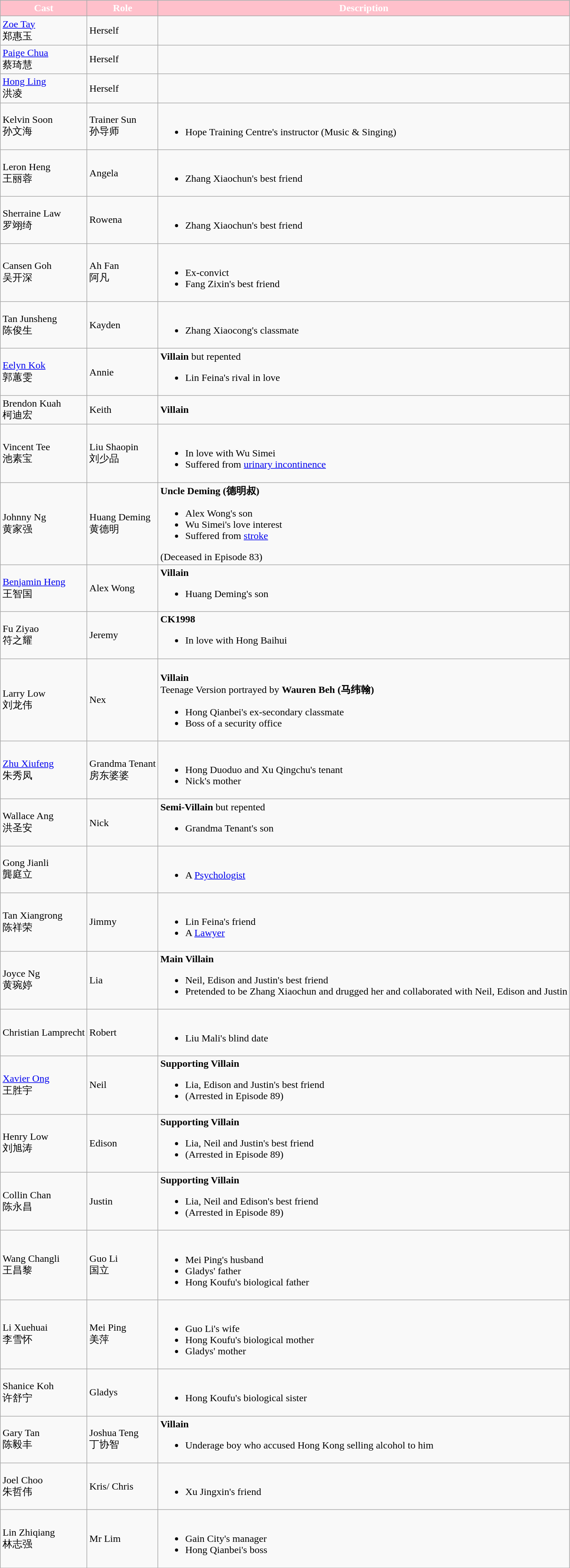<table class="wikitable">
<tr>
<th style="background:pink; color:white">Cast</th>
<th style="background:pink; color:white">Role</th>
<th style="background:pink; color:white">Description</th>
</tr>
<tr>
<td><a href='#'>Zoe Tay</a> <br> 郑惠玉</td>
<td>Herself</td>
<td></td>
</tr>
<tr>
<td><a href='#'>Paige Chua</a> <br> 蔡琦慧</td>
<td>Herself</td>
<td></td>
</tr>
<tr>
<td><a href='#'>Hong Ling</a> <br> 洪凌</td>
<td>Herself</td>
<td></td>
</tr>
<tr>
<td>Kelvin Soon <br> 孙文海</td>
<td>Trainer Sun <br> 孙导师</td>
<td><br><ul><li>Hope Training Centre's instructor (Music & Singing)</li></ul></td>
</tr>
<tr>
<td>Leron Heng <br> 王丽蓉</td>
<td>Angela</td>
<td><br><ul><li>Zhang Xiaochun's best friend</li></ul></td>
</tr>
<tr>
<td>Sherraine Law <br> 罗翊绮</td>
<td>Rowena</td>
<td><br><ul><li>Zhang Xiaochun's best friend</li></ul></td>
</tr>
<tr>
<td>Cansen Goh <br> 吴开深</td>
<td>Ah Fan <br> 阿凡</td>
<td><br><ul><li>Ex-convict</li><li>Fang Zixin's best friend</li></ul></td>
</tr>
<tr>
<td>Tan Junsheng <br> 陈俊生</td>
<td>Kayden</td>
<td><br><ul><li>Zhang Xiaocong's classmate</li></ul></td>
</tr>
<tr>
<td><a href='#'>Eelyn Kok</a> <br> 郭蕙雯</td>
<td>Annie</td>
<td><strong>Villain</strong> but repented<br><ul><li>Lin Feina's rival in love</li></ul></td>
</tr>
<tr>
<td>Brendon Kuah <br> 柯迪宏</td>
<td>Keith</td>
<td><strong>Villain</strong></td>
</tr>
<tr>
<td>Vincent Tee <br> 池素宝</td>
<td>Liu Shaopin <br> 刘少品</td>
<td><br><ul><li>In love with Wu Simei</li><li>Suffered from <a href='#'>urinary incontinence</a></li></ul></td>
</tr>
<tr>
<td>Johnny Ng <br> 黄家强</td>
<td>Huang Deming <br> 黄德明</td>
<td><strong>Uncle Deming (德明叔)</strong><br><ul><li>Alex Wong's son</li><li>Wu Simei's love interest</li><li>Suffered from <a href='#'>stroke</a></li></ul>(Deceased in Episode 83)</td>
</tr>
<tr>
<td><a href='#'>Benjamin Heng</a> <br> 王智国</td>
<td>Alex Wong</td>
<td><strong>Villain</strong><br><ul><li>Huang Deming's son</li></ul></td>
</tr>
<tr>
<td>Fu Ziyao <br> 符之耀</td>
<td>Jeremy</td>
<td><strong>CK1998</strong><br><ul><li>In love with Hong Baihui</li></ul></td>
</tr>
<tr>
<td>Larry Low <br> 刘龙伟</td>
<td>Nex</td>
<td><br><strong>Villain</strong><br>Teenage Version portrayed by <strong>Wauren Beh (马纬翰)</strong><ul><li>Hong Qianbei's ex-secondary classmate</li><li>Boss of a security office</li></ul></td>
</tr>
<tr>
<td><a href='#'>Zhu Xiufeng</a> <br> 朱秀凤</td>
<td>Grandma Tenant <br> 房东婆婆</td>
<td><br><ul><li>Hong Duoduo and Xu Qingchu's tenant</li><li>Nick's mother</li></ul></td>
</tr>
<tr>
<td>Wallace Ang <br> 洪圣安</td>
<td>Nick</td>
<td><strong>Semi-Villain</strong> but repented<br><ul><li>Grandma Tenant's son</li></ul></td>
</tr>
<tr>
<td>Gong Jianli <br> 龔庭立</td>
<td></td>
<td><br><ul><li>A <a href='#'>Psychologist</a></li></ul></td>
</tr>
<tr>
<td>Tan Xiangrong <br> 陈祥荣</td>
<td>Jimmy</td>
<td><br><ul><li>Lin Feina's friend</li><li>A <a href='#'>Lawyer</a></li></ul></td>
</tr>
<tr>
<td>Joyce Ng <br> 黄琬婷 </td>
<td>Lia</td>
<td><strong>Main Villain</strong><br><ul><li>Neil, Edison and Justin's best friend</li><li>Pretended to be Zhang Xiaochun and drugged her and collaborated with Neil, Edison and Justin</li></ul></td>
</tr>
<tr>
<td>Christian Lamprecht</td>
<td>Robert</td>
<td><br><ul><li>Liu Mali's blind date</li></ul></td>
</tr>
<tr>
<td><a href='#'>Xavier Ong</a> <br> 王胜宇</td>
<td>Neil</td>
<td><strong>Supporting Villain</strong><br><ul><li>Lia, Edison and Justin's best friend</li><li>(Arrested in Episode 89)</li></ul></td>
</tr>
<tr>
<td>Henry Low <br> 刘旭涛</td>
<td>Edison</td>
<td><strong>Supporting Villain</strong><br><ul><li>Lia, Neil and Justin's best friend</li><li>(Arrested in Episode 89)</li></ul></td>
</tr>
<tr>
<td>Collin Chan <br> 陈永昌</td>
<td>Justin</td>
<td><strong>Supporting Villain</strong><br><ul><li>Lia, Neil and Edison's best friend</li><li>(Arrested in Episode 89)</li></ul></td>
</tr>
<tr>
<td>Wang Changli <br> 王昌黎</td>
<td>Guo Li <br> 国立</td>
<td><br><ul><li>Mei Ping's husband</li><li>Gladys' father</li><li>Hong Koufu's biological father</li></ul></td>
</tr>
<tr>
<td>Li Xuehuai <br> 李雪怀</td>
<td>Mei Ping <br> 美萍</td>
<td><br><ul><li>Guo Li's wife</li><li>Hong Koufu's biological mother</li><li>Gladys' mother</li></ul></td>
</tr>
<tr>
<td>Shanice Koh <br> 许舒宁</td>
<td>Gladys</td>
<td><br><ul><li>Hong Koufu's biological sister</li></ul></td>
</tr>
<tr>
<td>Gary Tan <br> 陈毅丰</td>
<td>Joshua Teng <br> 丁协智</td>
<td><strong>Villain</strong><br><ul><li>Underage boy who accused Hong Kong selling alcohol to him</li></ul></td>
</tr>
<tr>
<td>Joel Choo <br> 朱哲伟</td>
<td>Kris/ Chris</td>
<td><br><ul><li>Xu Jingxin's friend</li></ul></td>
</tr>
<tr>
<td>Lin Zhiqiang <br> 林志强</td>
<td>Mr Lim</td>
<td><br><ul><li>Gain City's manager</li><li>Hong Qianbei's boss</li></ul></td>
</tr>
<tr>
</tr>
</table>
